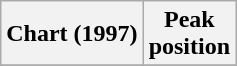<table class="wikitable sortable">
<tr>
<th>Chart (1997)</th>
<th>Peak<br>position</th>
</tr>
<tr>
</tr>
</table>
